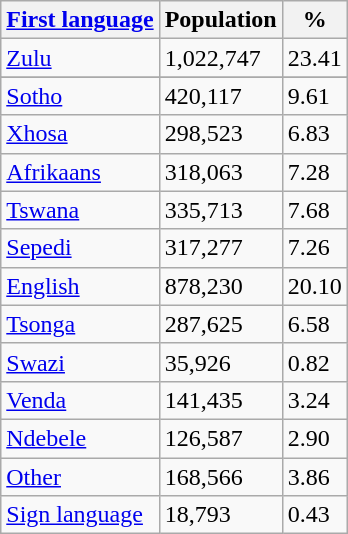<table class="wikitable sortable">
<tr>
<th><a href='#'>First language</a></th>
<th>Population</th>
<th>%</th>
</tr>
<tr>
<td><a href='#'>Zulu</a></td>
<td>1,022,747</td>
<td>23.41</td>
</tr>
<tr>
</tr>
<tr>
<td><a href='#'>Sotho</a></td>
<td>420,117</td>
<td>9.61</td>
</tr>
<tr>
<td><a href='#'>Xhosa</a></td>
<td>298,523</td>
<td>6.83</td>
</tr>
<tr>
<td><a href='#'>Afrikaans</a></td>
<td>318,063</td>
<td>7.28</td>
</tr>
<tr>
<td><a href='#'>Tswana</a></td>
<td>335,713</td>
<td>7.68</td>
</tr>
<tr>
<td><a href='#'>Sepedi</a></td>
<td>317,277</td>
<td>7.26</td>
</tr>
<tr>
<td><a href='#'>English</a></td>
<td>878,230</td>
<td>20.10</td>
</tr>
<tr>
<td><a href='#'>Tsonga</a></td>
<td>287,625</td>
<td>6.58</td>
</tr>
<tr>
<td><a href='#'>Swazi</a></td>
<td>35,926</td>
<td>0.82</td>
</tr>
<tr>
<td><a href='#'>Venda</a></td>
<td>141,435</td>
<td>3.24</td>
</tr>
<tr>
<td><a href='#'>Ndebele</a></td>
<td>126,587</td>
<td>2.90</td>
</tr>
<tr>
<td><a href='#'>Other</a></td>
<td>168,566</td>
<td>3.86</td>
</tr>
<tr>
<td><a href='#'>Sign language</a></td>
<td>18,793</td>
<td>0.43</td>
</tr>
</table>
